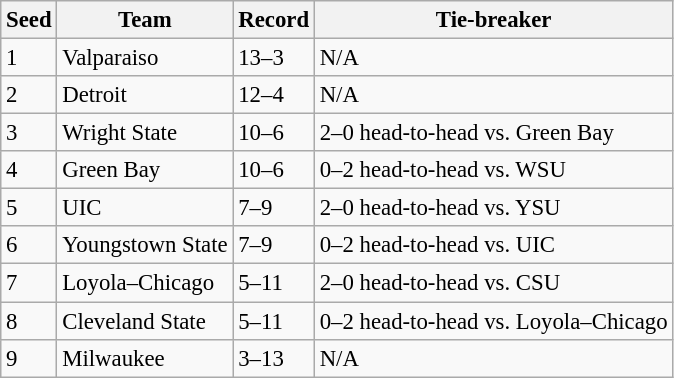<table class="wikitable" style="font-size: 95%">
<tr align="center">
<th>Seed</th>
<th>Team</th>
<th>Record</th>
<th>Tie-breaker</th>
</tr>
<tr>
<td>1</td>
<td>Valparaiso</td>
<td>13–3</td>
<td>N/A</td>
</tr>
<tr>
<td>2</td>
<td>Detroit</td>
<td>12–4</td>
<td>N/A</td>
</tr>
<tr>
<td>3</td>
<td>Wright State</td>
<td>10–6</td>
<td>2–0 head-to-head vs. Green Bay</td>
</tr>
<tr>
<td>4</td>
<td>Green Bay</td>
<td>10–6</td>
<td>0–2 head-to-head vs. WSU</td>
</tr>
<tr>
<td>5</td>
<td>UIC</td>
<td>7–9</td>
<td>2–0 head-to-head vs. YSU</td>
</tr>
<tr>
<td>6</td>
<td>Youngstown State</td>
<td>7–9</td>
<td>0–2 head-to-head vs. UIC</td>
</tr>
<tr>
<td>7</td>
<td>Loyola–Chicago</td>
<td>5–11</td>
<td>2–0 head-to-head vs. CSU</td>
</tr>
<tr>
<td>8</td>
<td>Cleveland State</td>
<td>5–11</td>
<td>0–2 head-to-head vs. Loyola–Chicago</td>
</tr>
<tr>
<td>9</td>
<td>Milwaukee</td>
<td>3–13</td>
<td>N/A</td>
</tr>
</table>
